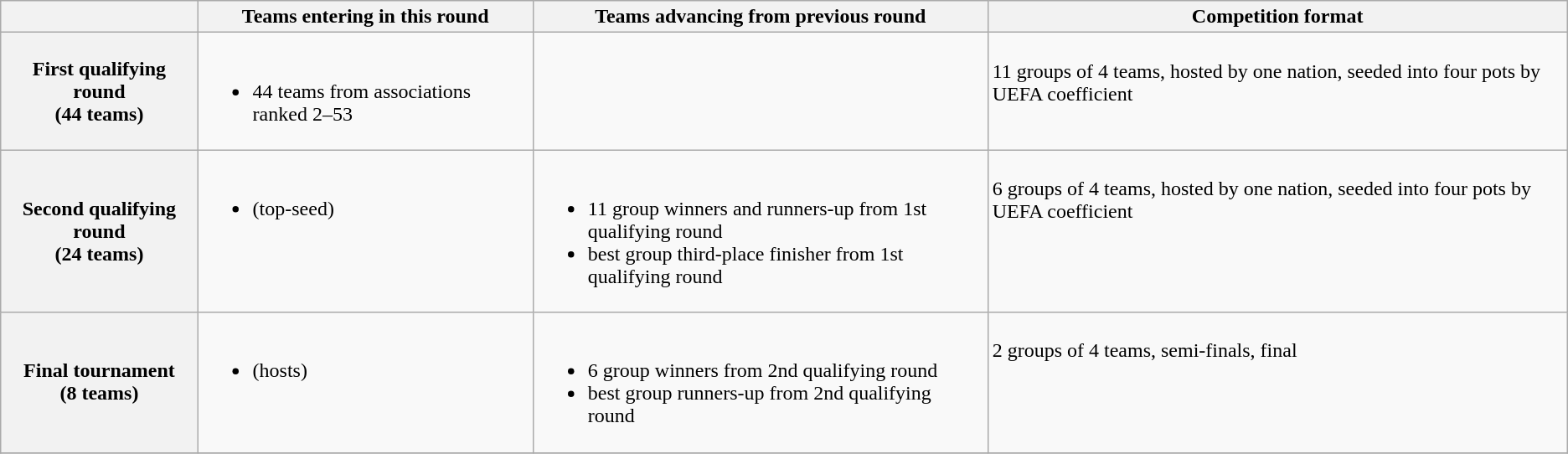<table class="wikitable">
<tr>
<th></th>
<th>Teams entering in this round</th>
<th>Teams advancing from previous round</th>
<th>Competition format</th>
</tr>
<tr valign="top">
<th valign="middle">First qualifying round<br> (44 teams)</th>
<td><br><ul><li>44 teams from associations ranked 2–53</li></ul></td>
<td></td>
<td><br>11 groups of 4 teams, hosted by one nation, seeded into four pots by UEFA coefficient</td>
</tr>
<tr valign="top">
<th valign="middle">Second qualifying round<br> (24 teams)</th>
<td><br><ul><li> (top-seed)</li></ul></td>
<td><br><ul><li>11 group winners and runners-up from 1st qualifying round</li><li>best group third-place finisher from 1st qualifying round</li></ul></td>
<td><br>6 groups of 4 teams, hosted by one nation, seeded into four pots by UEFA coefficient</td>
</tr>
<tr valign="top">
<th valign="middle">Final tournament<br> (8 teams)</th>
<td><br><ul><li> (hosts)</li></ul></td>
<td><br><ul><li>6 group winners from 2nd qualifying round</li><li>best group runners-up from 2nd qualifying round</li></ul></td>
<td><br>2 groups of 4 teams, semi-finals, final</td>
</tr>
<tr>
</tr>
</table>
